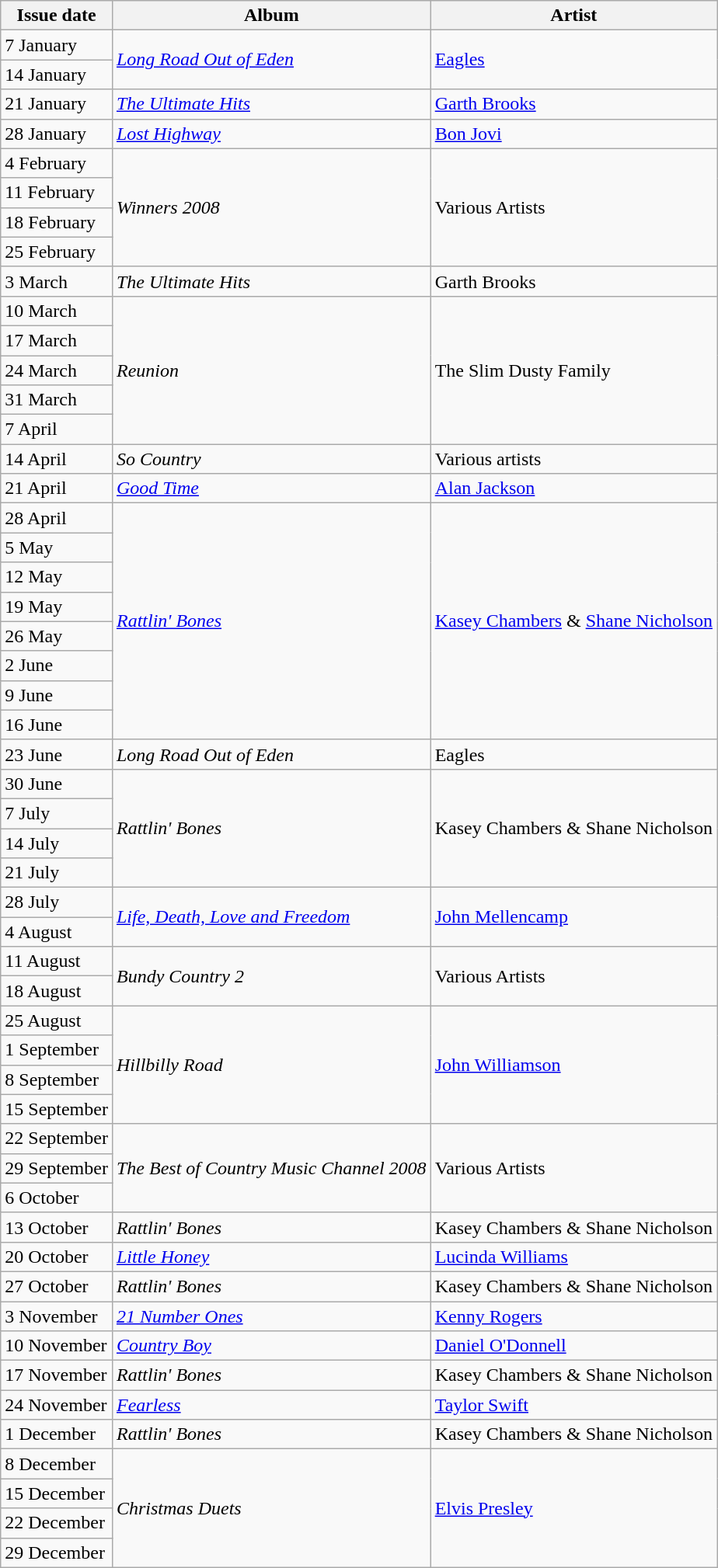<table class=wikitable>
<tr>
<th>Issue date</th>
<th>Album</th>
<th>Artist</th>
</tr>
<tr>
<td>7 January</td>
<td rowspan="2"><em><a href='#'>Long Road Out of Eden</a></em></td>
<td rowspan="2"><a href='#'>Eagles</a></td>
</tr>
<tr>
<td>14 January</td>
</tr>
<tr>
<td>21 January</td>
<td><em><a href='#'>The Ultimate Hits</a></em></td>
<td><a href='#'>Garth Brooks</a></td>
</tr>
<tr>
<td>28 January</td>
<td><em><a href='#'>Lost Highway</a></em></td>
<td><a href='#'>Bon Jovi</a></td>
</tr>
<tr>
<td>4 February</td>
<td rowspan="4"><em>Winners 2008</em></td>
<td rowspan="4">Various Artists</td>
</tr>
<tr>
<td>11 February</td>
</tr>
<tr>
<td>18 February</td>
</tr>
<tr>
<td>25 February</td>
</tr>
<tr>
<td>3 March</td>
<td><em>The Ultimate Hits</em></td>
<td>Garth Brooks</td>
</tr>
<tr>
<td>10 March</td>
<td rowspan="5"><em>Reunion</em></td>
<td rowspan="5">The Slim Dusty Family</td>
</tr>
<tr>
<td>17 March</td>
</tr>
<tr>
<td>24 March</td>
</tr>
<tr>
<td>31 March</td>
</tr>
<tr>
<td>7 April</td>
</tr>
<tr>
<td>14 April</td>
<td><em>So Country</em></td>
<td>Various artists</td>
</tr>
<tr>
<td>21 April</td>
<td><em><a href='#'>Good Time</a></em></td>
<td><a href='#'>Alan Jackson</a></td>
</tr>
<tr>
<td>28 April</td>
<td rowspan="8"><em><a href='#'>Rattlin' Bones</a></em></td>
<td rowspan="8"><a href='#'>Kasey Chambers</a> & <a href='#'>Shane Nicholson</a></td>
</tr>
<tr>
<td>5 May</td>
</tr>
<tr>
<td>12 May</td>
</tr>
<tr>
<td>19 May</td>
</tr>
<tr>
<td>26 May</td>
</tr>
<tr>
<td>2 June</td>
</tr>
<tr>
<td>9 June</td>
</tr>
<tr>
<td>16 June</td>
</tr>
<tr>
<td>23 June</td>
<td><em>Long Road Out of Eden</em></td>
<td>Eagles</td>
</tr>
<tr>
<td>30 June</td>
<td rowspan="4"><em>Rattlin' Bones</em></td>
<td rowspan="4">Kasey Chambers & Shane Nicholson</td>
</tr>
<tr>
<td>7 July</td>
</tr>
<tr>
<td>14 July</td>
</tr>
<tr>
<td>21 July</td>
</tr>
<tr>
<td>28 July</td>
<td rowspan="2"><em><a href='#'>Life, Death, Love and Freedom</a></em></td>
<td rowspan="2"><a href='#'>John Mellencamp</a></td>
</tr>
<tr>
<td>4 August</td>
</tr>
<tr>
<td>11 August</td>
<td rowspan="2"><em>Bundy Country 2</em></td>
<td rowspan="2">Various Artists</td>
</tr>
<tr>
<td>18 August</td>
</tr>
<tr>
<td>25 August</td>
<td rowspan="4"><em>Hillbilly Road</em></td>
<td rowspan="4"><a href='#'>John Williamson</a></td>
</tr>
<tr>
<td>1 September</td>
</tr>
<tr>
<td>8 September</td>
</tr>
<tr>
<td>15 September</td>
</tr>
<tr>
<td>22 September</td>
<td rowspan="3"><em>The Best of Country Music Channel 2008</em></td>
<td rowspan="3">Various Artists</td>
</tr>
<tr>
<td>29 September</td>
</tr>
<tr>
<td>6 October</td>
</tr>
<tr>
<td>13 October</td>
<td><em>Rattlin' Bones</em></td>
<td>Kasey Chambers & Shane Nicholson</td>
</tr>
<tr>
<td>20 October</td>
<td><em><a href='#'>Little Honey</a></em></td>
<td><a href='#'>Lucinda Williams</a></td>
</tr>
<tr>
<td>27 October</td>
<td><em>Rattlin' Bones</em></td>
<td>Kasey Chambers & Shane Nicholson</td>
</tr>
<tr>
<td>3 November</td>
<td><em><a href='#'>21 Number Ones</a></em></td>
<td><a href='#'>Kenny Rogers</a></td>
</tr>
<tr>
<td>10 November</td>
<td><em><a href='#'>Country Boy</a></em></td>
<td><a href='#'>Daniel O'Donnell</a></td>
</tr>
<tr>
<td>17 November</td>
<td><em>Rattlin' Bones</em></td>
<td>Kasey Chambers & Shane Nicholson</td>
</tr>
<tr>
<td>24 November</td>
<td><em><a href='#'>Fearless</a></em></td>
<td><a href='#'>Taylor Swift</a></td>
</tr>
<tr>
<td>1 December</td>
<td><em>Rattlin' Bones</em></td>
<td>Kasey Chambers & Shane Nicholson</td>
</tr>
<tr>
<td>8 December</td>
<td rowspan="4"><em>Christmas Duets</em></td>
<td rowspan="4"><a href='#'>Elvis Presley</a></td>
</tr>
<tr>
<td>15 December</td>
</tr>
<tr>
<td>22 December</td>
</tr>
<tr>
<td>29 December</td>
</tr>
</table>
